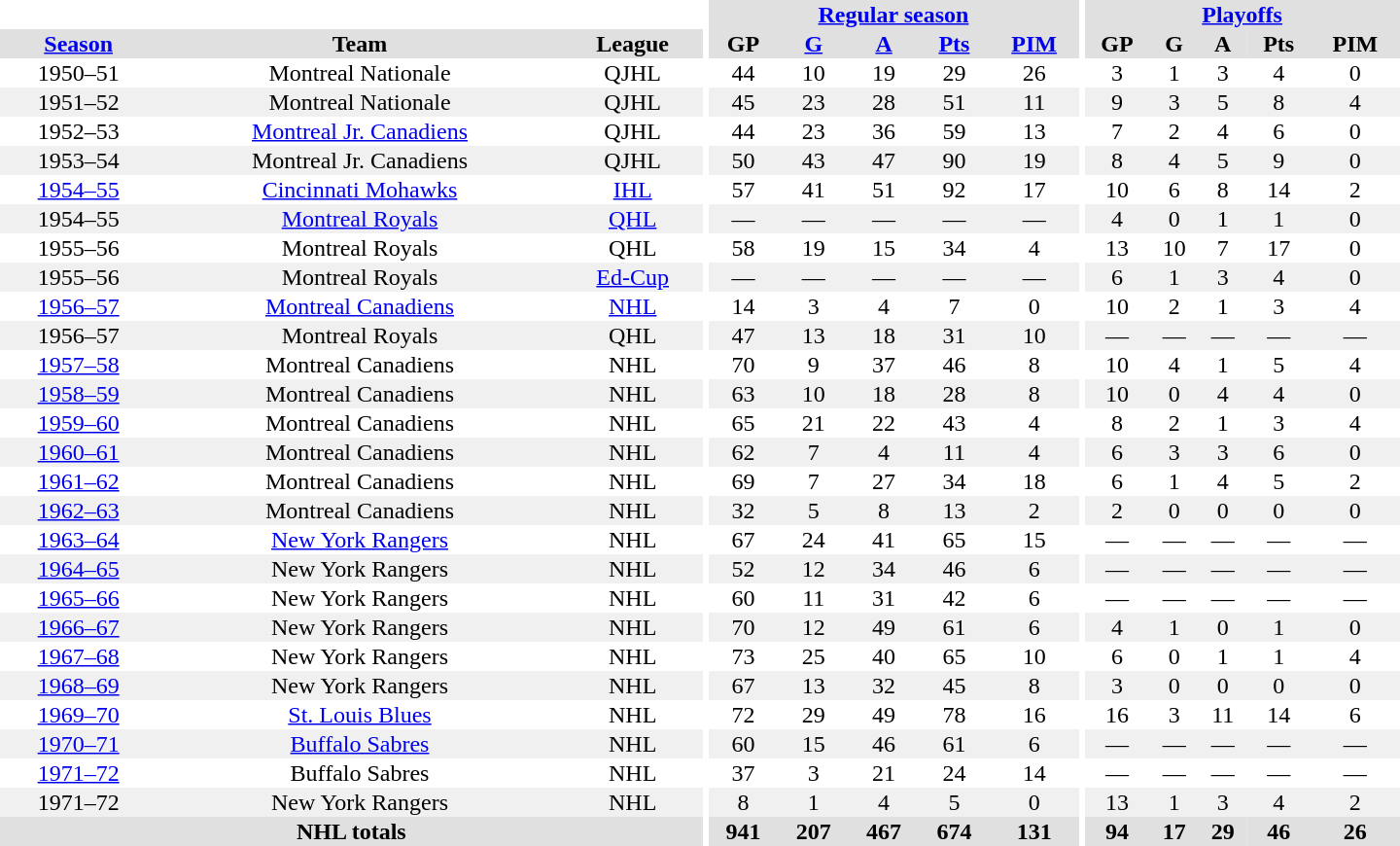<table border="0" cellpadding="1" cellspacing="0" style="text-align:center; width:60em">
<tr bgcolor="#e0e0e0">
<th colspan="3" bgcolor="#ffffff"></th>
<th rowspan="100" bgcolor="#ffffff"></th>
<th colspan="5"><a href='#'>Regular season</a></th>
<th rowspan="100" bgcolor="#ffffff"></th>
<th colspan="5"><a href='#'>Playoffs</a></th>
</tr>
<tr bgcolor="#e0e0e0">
<th><a href='#'>Season</a></th>
<th>Team</th>
<th>League</th>
<th>GP</th>
<th><a href='#'>G</a></th>
<th><a href='#'>A</a></th>
<th><a href='#'>Pts</a></th>
<th><a href='#'>PIM</a></th>
<th>GP</th>
<th>G</th>
<th>A</th>
<th>Pts</th>
<th>PIM</th>
</tr>
<tr>
<td>1950–51</td>
<td>Montreal Nationale</td>
<td>QJHL</td>
<td>44</td>
<td>10</td>
<td>19</td>
<td>29</td>
<td>26</td>
<td>3</td>
<td>1</td>
<td>3</td>
<td>4</td>
<td>0</td>
</tr>
<tr bgcolor="#f0f0f0">
<td>1951–52</td>
<td>Montreal Nationale</td>
<td>QJHL</td>
<td>45</td>
<td>23</td>
<td>28</td>
<td>51</td>
<td>11</td>
<td>9</td>
<td>3</td>
<td>5</td>
<td>8</td>
<td>4</td>
</tr>
<tr>
<td>1952–53</td>
<td><a href='#'>Montreal Jr. Canadiens</a></td>
<td>QJHL</td>
<td>44</td>
<td>23</td>
<td>36</td>
<td>59</td>
<td>13</td>
<td>7</td>
<td>2</td>
<td>4</td>
<td>6</td>
<td>0</td>
</tr>
<tr bgcolor="#f0f0f0">
<td>1953–54</td>
<td>Montreal Jr. Canadiens</td>
<td>QJHL</td>
<td>50</td>
<td>43</td>
<td>47</td>
<td>90</td>
<td>19</td>
<td>8</td>
<td>4</td>
<td>5</td>
<td>9</td>
<td>0</td>
</tr>
<tr>
<td><a href='#'>1954–55</a></td>
<td><a href='#'>Cincinnati Mohawks</a></td>
<td><a href='#'>IHL</a></td>
<td>57</td>
<td>41</td>
<td>51</td>
<td>92</td>
<td>17</td>
<td>10</td>
<td>6</td>
<td>8</td>
<td>14</td>
<td>2</td>
</tr>
<tr bgcolor="#f0f0f0">
<td>1954–55</td>
<td><a href='#'>Montreal Royals</a></td>
<td><a href='#'>QHL</a></td>
<td>—</td>
<td>—</td>
<td>—</td>
<td>—</td>
<td>—</td>
<td>4</td>
<td>0</td>
<td>1</td>
<td>1</td>
<td>0</td>
</tr>
<tr>
<td>1955–56</td>
<td>Montreal Royals</td>
<td>QHL</td>
<td>58</td>
<td>19</td>
<td>15</td>
<td>34</td>
<td>4</td>
<td>13</td>
<td>10</td>
<td>7</td>
<td>17</td>
<td>0</td>
</tr>
<tr bgcolor="#f0f0f0">
<td>1955–56</td>
<td>Montreal Royals</td>
<td><a href='#'>Ed-Cup</a></td>
<td>—</td>
<td>—</td>
<td>—</td>
<td>—</td>
<td>—</td>
<td>6</td>
<td>1</td>
<td>3</td>
<td>4</td>
<td>0</td>
</tr>
<tr>
<td><a href='#'>1956–57</a></td>
<td><a href='#'>Montreal Canadiens</a></td>
<td><a href='#'>NHL</a></td>
<td>14</td>
<td>3</td>
<td>4</td>
<td>7</td>
<td>0</td>
<td>10</td>
<td>2</td>
<td>1</td>
<td>3</td>
<td>4</td>
</tr>
<tr bgcolor="#f0f0f0">
<td>1956–57</td>
<td>Montreal Royals</td>
<td>QHL</td>
<td>47</td>
<td>13</td>
<td>18</td>
<td>31</td>
<td>10</td>
<td>—</td>
<td>—</td>
<td>—</td>
<td>—</td>
<td>—</td>
</tr>
<tr>
<td><a href='#'>1957–58</a></td>
<td>Montreal Canadiens</td>
<td>NHL</td>
<td>70</td>
<td>9</td>
<td>37</td>
<td>46</td>
<td>8</td>
<td>10</td>
<td>4</td>
<td>1</td>
<td>5</td>
<td>4</td>
</tr>
<tr bgcolor="#f0f0f0">
<td><a href='#'>1958–59</a></td>
<td>Montreal Canadiens</td>
<td>NHL</td>
<td>63</td>
<td>10</td>
<td>18</td>
<td>28</td>
<td>8</td>
<td>10</td>
<td>0</td>
<td>4</td>
<td>4</td>
<td>0</td>
</tr>
<tr>
<td><a href='#'>1959–60</a></td>
<td>Montreal Canadiens</td>
<td>NHL</td>
<td>65</td>
<td>21</td>
<td>22</td>
<td>43</td>
<td>4</td>
<td>8</td>
<td>2</td>
<td>1</td>
<td>3</td>
<td>4</td>
</tr>
<tr bgcolor="#f0f0f0">
<td><a href='#'>1960–61</a></td>
<td>Montreal Canadiens</td>
<td>NHL</td>
<td>62</td>
<td>7</td>
<td>4</td>
<td>11</td>
<td>4</td>
<td>6</td>
<td>3</td>
<td>3</td>
<td>6</td>
<td>0</td>
</tr>
<tr>
<td><a href='#'>1961–62</a></td>
<td>Montreal Canadiens</td>
<td>NHL</td>
<td>69</td>
<td>7</td>
<td>27</td>
<td>34</td>
<td>18</td>
<td>6</td>
<td>1</td>
<td>4</td>
<td>5</td>
<td>2</td>
</tr>
<tr bgcolor="#f0f0f0">
<td><a href='#'>1962–63</a></td>
<td>Montreal Canadiens</td>
<td>NHL</td>
<td>32</td>
<td>5</td>
<td>8</td>
<td>13</td>
<td>2</td>
<td>2</td>
<td>0</td>
<td>0</td>
<td>0</td>
<td>0</td>
</tr>
<tr>
<td><a href='#'>1963–64</a></td>
<td><a href='#'>New York Rangers</a></td>
<td>NHL</td>
<td>67</td>
<td>24</td>
<td>41</td>
<td>65</td>
<td>15</td>
<td>—</td>
<td>—</td>
<td>—</td>
<td>—</td>
<td>—</td>
</tr>
<tr bgcolor="#f0f0f0">
<td><a href='#'>1964–65</a></td>
<td>New York Rangers</td>
<td>NHL</td>
<td>52</td>
<td>12</td>
<td>34</td>
<td>46</td>
<td>6</td>
<td>—</td>
<td>—</td>
<td>—</td>
<td>—</td>
<td>—</td>
</tr>
<tr>
<td><a href='#'>1965–66</a></td>
<td>New York Rangers</td>
<td>NHL</td>
<td>60</td>
<td>11</td>
<td>31</td>
<td>42</td>
<td>6</td>
<td>—</td>
<td>—</td>
<td>—</td>
<td>—</td>
<td>—</td>
</tr>
<tr bgcolor="#f0f0f0">
<td><a href='#'>1966–67</a></td>
<td>New York Rangers</td>
<td>NHL</td>
<td>70</td>
<td>12</td>
<td>49</td>
<td>61</td>
<td>6</td>
<td>4</td>
<td>1</td>
<td>0</td>
<td>1</td>
<td>0</td>
</tr>
<tr>
<td><a href='#'>1967–68</a></td>
<td>New York Rangers</td>
<td>NHL</td>
<td>73</td>
<td>25</td>
<td>40</td>
<td>65</td>
<td>10</td>
<td>6</td>
<td>0</td>
<td>1</td>
<td>1</td>
<td>4</td>
</tr>
<tr bgcolor="#f0f0f0">
<td><a href='#'>1968–69</a></td>
<td>New York Rangers</td>
<td>NHL</td>
<td>67</td>
<td>13</td>
<td>32</td>
<td>45</td>
<td>8</td>
<td>3</td>
<td>0</td>
<td>0</td>
<td>0</td>
<td>0</td>
</tr>
<tr>
<td><a href='#'>1969–70</a></td>
<td><a href='#'>St. Louis Blues</a></td>
<td>NHL</td>
<td>72</td>
<td>29</td>
<td>49</td>
<td>78</td>
<td>16</td>
<td>16</td>
<td>3</td>
<td>11</td>
<td>14</td>
<td>6</td>
</tr>
<tr bgcolor="#f0f0f0">
<td><a href='#'>1970–71</a></td>
<td><a href='#'>Buffalo Sabres</a></td>
<td>NHL</td>
<td>60</td>
<td>15</td>
<td>46</td>
<td>61</td>
<td>6</td>
<td>—</td>
<td>—</td>
<td>—</td>
<td>—</td>
<td>—</td>
</tr>
<tr>
<td><a href='#'>1971–72</a></td>
<td>Buffalo Sabres</td>
<td>NHL</td>
<td>37</td>
<td>3</td>
<td>21</td>
<td>24</td>
<td>14</td>
<td>—</td>
<td>—</td>
<td>—</td>
<td>—</td>
<td>—</td>
</tr>
<tr bgcolor="#f0f0f0">
<td>1971–72</td>
<td>New York Rangers</td>
<td>NHL</td>
<td>8</td>
<td>1</td>
<td>4</td>
<td>5</td>
<td>0</td>
<td>13</td>
<td>1</td>
<td>3</td>
<td>4</td>
<td>2</td>
</tr>
<tr bgcolor="#e0e0e0">
<th colspan="3">NHL totals</th>
<th>941</th>
<th>207</th>
<th>467</th>
<th>674</th>
<th>131</th>
<th>94</th>
<th>17</th>
<th>29</th>
<th>46</th>
<th>26</th>
</tr>
</table>
